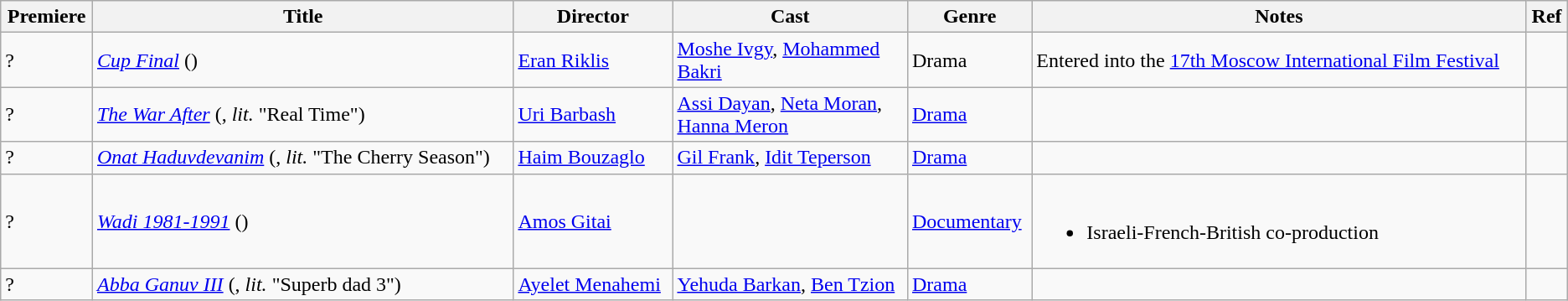<table class="wikitable">
<tr>
<th>Premiere</th>
<th>Title</th>
<th>Director</th>
<th width=15%>Cast</th>
<th>Genre</th>
<th>Notes</th>
<th>Ref</th>
</tr>
<tr>
<td>?</td>
<td><em><a href='#'>Cup Final</a></em> ()</td>
<td><a href='#'>Eran Riklis</a></td>
<td><a href='#'>Moshe Ivgy</a>, <a href='#'>Mohammed Bakri</a></td>
<td>Drama</td>
<td>Entered into the <a href='#'>17th Moscow International Film Festival</a></td>
<td></td>
</tr>
<tr>
<td>?</td>
<td><em><a href='#'>The War After</a></em> (, <em>lit.</em> "Real Time")</td>
<td><a href='#'>Uri Barbash</a></td>
<td><a href='#'>Assi Dayan</a>, <a href='#'>Neta Moran</a>, <a href='#'>Hanna Meron</a></td>
<td><a href='#'>Drama</a></td>
<td></td>
<td></td>
</tr>
<tr>
<td>?</td>
<td><em><a href='#'>Onat Haduvdevanim</a></em> (, <em>lit.</em> "The Cherry Season")</td>
<td><a href='#'>Haim Bouzaglo</a></td>
<td><a href='#'>Gil Frank</a>, <a href='#'>Idit Teperson</a></td>
<td><a href='#'>Drama</a></td>
<td></td>
<td></td>
</tr>
<tr>
<td>?</td>
<td><em><a href='#'>Wadi 1981-1991</a></em> ()</td>
<td><a href='#'>Amos Gitai</a></td>
<td></td>
<td><a href='#'>Documentary</a></td>
<td><br><ul><li>Israeli-French-British co-production</li></ul></td>
<td></td>
</tr>
<tr>
<td>?</td>
<td><em><a href='#'>Abba Ganuv III</a></em> (, <em>lit.</em> "Superb dad 3")</td>
<td><a href='#'>Ayelet Menahemi</a></td>
<td><a href='#'>Yehuda Barkan</a>, <a href='#'>Ben Tzion</a></td>
<td><a href='#'>Drama</a></td>
<td></td>
<td></td>
</tr>
</table>
